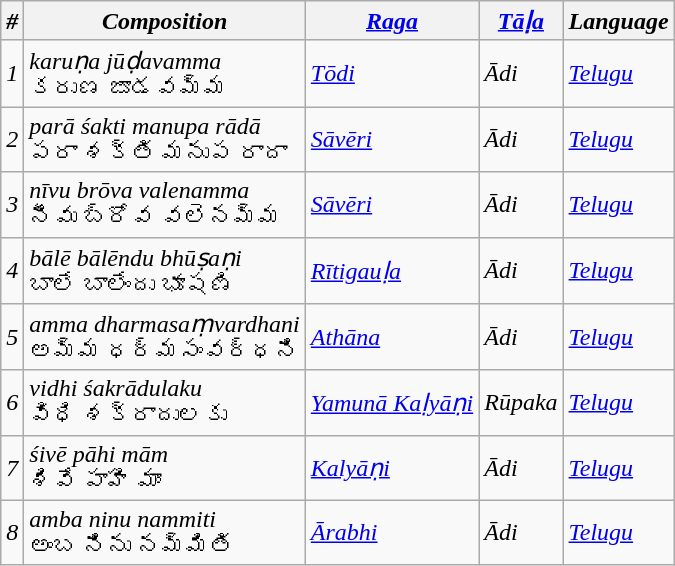<table class="wikitable">
<tr>
<th><em>#</em></th>
<th><em>Composition</em></th>
<th><em><a href='#'>Raga</a></em></th>
<th><em><a href='#'>Tāḷa</a></em></th>
<th><em>Language</em></th>
</tr>
<tr>
<td><em>1</em></td>
<td><em>karuṇa jūḍavamma</em> <br>కరుణ జూడవమ్మ</td>
<td><em><a href='#'>Tōdi</a></em></td>
<td><em>Ādi</em></td>
<td><em><a href='#'>Telugu</a></em></td>
</tr>
<tr>
<td><em>2</em></td>
<td><em>parā śakti manupa rādā</em> <br>పరా శక్తి మనుప రాదా</td>
<td><em><a href='#'>Sāvēri</a></em></td>
<td><em>Ādi</em></td>
<td><em><a href='#'>Telugu</a></em></td>
</tr>
<tr>
<td><em>3</em></td>
<td><em>nīvu brōva valenamma</em> <br>నీవు బ్రోవ వలెనమ్మ</td>
<td><em><a href='#'>Sāvēri</a></em></td>
<td><em>Ādi</em></td>
<td><em><a href='#'>Telugu</a></em></td>
</tr>
<tr>
<td><em>4</em></td>
<td><em>bālē bālēndu bhūṣaṇi</em> <br>బాలే బాలేందు భూషణి</td>
<td><em><a href='#'>Rītigauḷa</a></em></td>
<td><em>Ādi</em></td>
<td><em><a href='#'>Telugu</a></em></td>
</tr>
<tr>
<td><em>5</em></td>
<td><em>amma dharmasaṃvardhani</em> <br>అమ్మ ధర్మసంవర్ధని</td>
<td><em><a href='#'>Athāna</a></em></td>
<td><em>Ādi</em></td>
<td><em><a href='#'>Telugu</a></em></td>
</tr>
<tr>
<td><em>6</em></td>
<td><em>vidhi śakrādulaku</em> <br>విధి శక్రాదులకు</td>
<td><em><a href='#'>Yamunā Kaḷyāṇi</a></em></td>
<td><em>Rūpaka</em></td>
<td><em><a href='#'>Telugu</a></em></td>
</tr>
<tr>
<td><em>7</em></td>
<td><em>śivē pāhi mām</em> <br>శివే పాహి మాం</td>
<td><em><a href='#'>Kalyāṇi</a></em></td>
<td><em>Ādi</em></td>
<td><em><a href='#'>Telugu</a></em></td>
</tr>
<tr>
<td><em>8</em></td>
<td><em>amba ninu nammiti</em> <br>అంబ నిను నమ్మితి</td>
<td><em><a href='#'>Ārabhi</a></em></td>
<td><em>Ādi</em></td>
<td><em><a href='#'>Telugu</a></em></td>
</tr>
</table>
